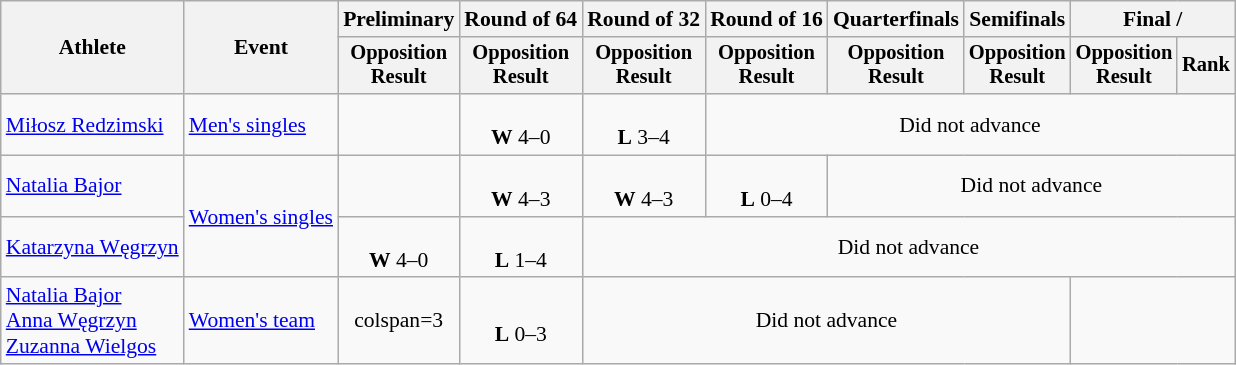<table class=wikitable style=font-size:90%;text-align:center>
<tr>
<th rowspan=2>Athlete</th>
<th rowspan=2>Event</th>
<th>Preliminary</th>
<th>Round of 64</th>
<th>Round of 32</th>
<th>Round of 16</th>
<th>Quarterfinals</th>
<th>Semifinals</th>
<th colspan=2>Final / </th>
</tr>
<tr style=font-size:95%>
<th>Opposition<br>Result</th>
<th>Opposition<br>Result</th>
<th>Opposition<br>Result</th>
<th>Opposition<br>Result</th>
<th>Opposition<br>Result</th>
<th>Opposition<br>Result</th>
<th>Opposition<br>Result</th>
<th>Rank</th>
</tr>
<tr>
<td align=left><a href='#'>Miłosz Redzimski</a></td>
<td align=left><a href='#'>Men's singles</a></td>
<td></td>
<td><br><strong>W</strong> 4–0</td>
<td><br><strong>L</strong> 3–4</td>
<td colspan=5>Did not advance</td>
</tr>
<tr>
<td align=left><a href='#'>Natalia Bajor</a></td>
<td align=left rowspan=2><a href='#'>Women's singles</a></td>
<td></td>
<td><br><strong>W</strong> 4–3</td>
<td><br><strong>W</strong> 4–3</td>
<td><br><strong>L</strong> 0–4</td>
<td colspan=4>Did not advance</td>
</tr>
<tr align=center>
<td align=left><a href='#'>Katarzyna Węgrzyn</a></td>
<td><br><strong>W</strong> 4–0</td>
<td><br><strong>L</strong> 1–4</td>
<td colspan=6>Did not advance</td>
</tr>
<tr>
<td align=left><a href='#'>Natalia Bajor</a><br><a href='#'>Anna Węgrzyn</a><br><a href='#'>Zuzanna Wielgos</a></td>
<td align=left><a href='#'>Women's team</a></td>
<td>colspan=3 </td>
<td><br><strong>L</strong> 0–3</td>
<td colspan=4>Did not advance</td>
</tr>
</table>
